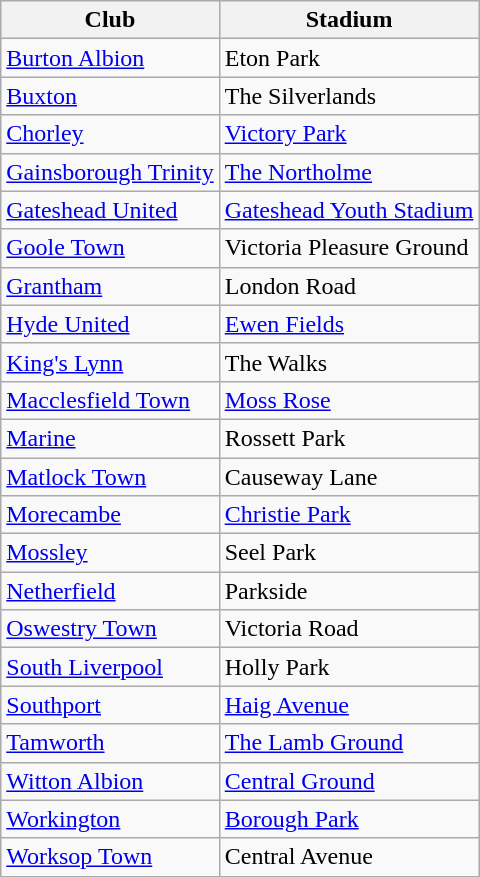<table class="wikitable sortable">
<tr>
<th>Club</th>
<th>Stadium</th>
</tr>
<tr>
<td><a href='#'>Burton Albion</a></td>
<td>Eton Park</td>
</tr>
<tr>
<td><a href='#'>Buxton</a></td>
<td>The Silverlands</td>
</tr>
<tr>
<td><a href='#'>Chorley</a></td>
<td><a href='#'>Victory Park</a></td>
</tr>
<tr>
<td><a href='#'>Gainsborough Trinity</a></td>
<td><a href='#'>The Northolme</a></td>
</tr>
<tr>
<td><a href='#'>Gateshead United</a></td>
<td><a href='#'>Gateshead Youth Stadium</a></td>
</tr>
<tr>
<td><a href='#'>Goole Town</a></td>
<td>Victoria Pleasure Ground</td>
</tr>
<tr>
<td><a href='#'>Grantham</a></td>
<td>London Road</td>
</tr>
<tr>
<td><a href='#'>Hyde United</a></td>
<td><a href='#'>Ewen Fields</a></td>
</tr>
<tr>
<td><a href='#'>King's Lynn</a></td>
<td>The Walks</td>
</tr>
<tr>
<td><a href='#'>Macclesfield Town</a></td>
<td><a href='#'>Moss Rose</a></td>
</tr>
<tr>
<td><a href='#'>Marine</a></td>
<td>Rossett Park</td>
</tr>
<tr>
<td><a href='#'>Matlock Town</a></td>
<td>Causeway Lane</td>
</tr>
<tr>
<td><a href='#'>Morecambe</a></td>
<td><a href='#'>Christie Park</a></td>
</tr>
<tr>
<td><a href='#'>Mossley</a></td>
<td>Seel Park</td>
</tr>
<tr>
<td><a href='#'>Netherfield</a></td>
<td>Parkside</td>
</tr>
<tr>
<td><a href='#'>Oswestry Town</a></td>
<td>Victoria Road</td>
</tr>
<tr>
<td><a href='#'>South Liverpool</a></td>
<td>Holly Park</td>
</tr>
<tr>
<td><a href='#'>Southport</a></td>
<td><a href='#'>Haig Avenue</a></td>
</tr>
<tr>
<td><a href='#'>Tamworth</a></td>
<td><a href='#'>The Lamb Ground</a></td>
</tr>
<tr>
<td><a href='#'>Witton Albion</a></td>
<td><a href='#'>Central Ground</a></td>
</tr>
<tr>
<td><a href='#'>Workington</a></td>
<td><a href='#'>Borough Park</a></td>
</tr>
<tr>
<td><a href='#'>Worksop Town</a></td>
<td>Central Avenue</td>
</tr>
</table>
